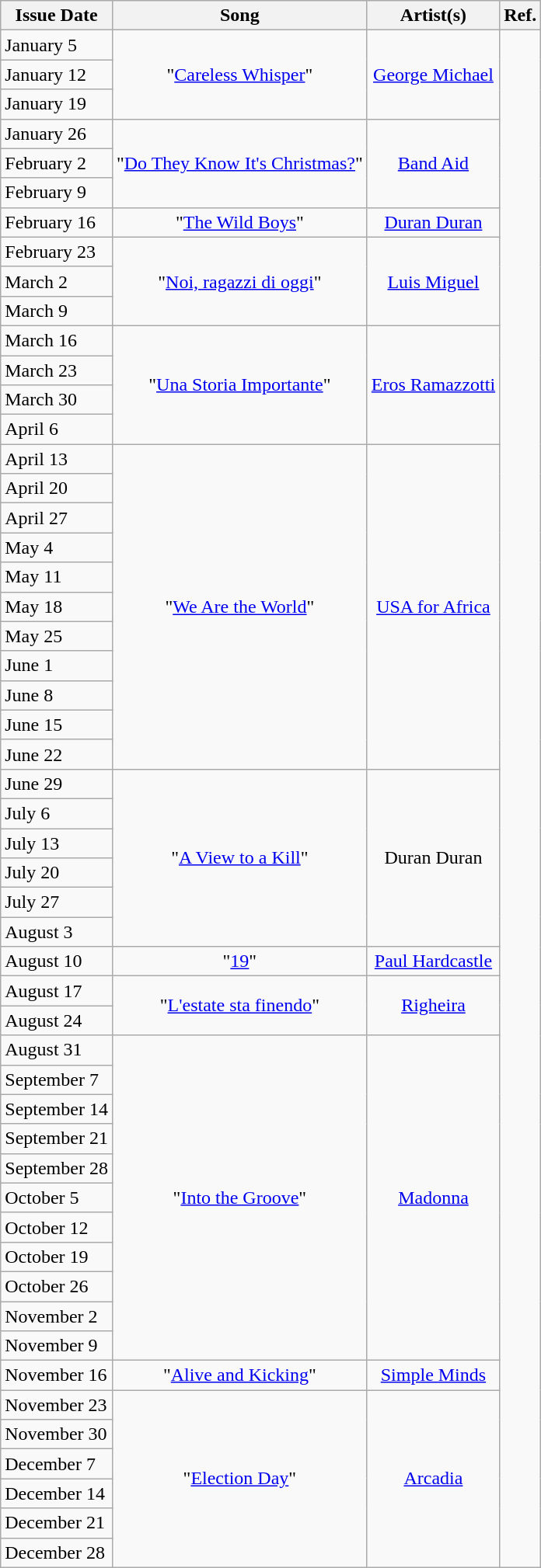<table class="wikitable">
<tr>
<th align="center">Issue Date</th>
<th align="center">Song</th>
<th align="center">Artist(s)</th>
<th align="center">Ref.</th>
</tr>
<tr>
<td align="left">January 5</td>
<td align="center" rowspan="3">"<a href='#'>Careless Whisper</a>"</td>
<td align="center" rowspan="3"><a href='#'>George Michael</a></td>
<td align="center" rowspan="52"></td>
</tr>
<tr>
<td>January 12</td>
</tr>
<tr>
<td>January 19</td>
</tr>
<tr>
<td align="left">January 26</td>
<td align="center" rowspan="3">"<a href='#'>Do They Know It's Christmas?</a>"</td>
<td align="center" rowspan="3"><a href='#'>Band Aid</a></td>
</tr>
<tr>
<td>February 2</td>
</tr>
<tr>
<td>February 9</td>
</tr>
<tr>
<td align="left">February 16</td>
<td align="center" rowspan="1">"<a href='#'>The Wild Boys</a>"</td>
<td align="center" rowspan="1"><a href='#'>Duran Duran</a></td>
</tr>
<tr>
<td align="left">February 23</td>
<td align="center" rowspan="3">"<a href='#'>Noi, ragazzi di oggi</a>"</td>
<td align="center" rowspan="3"><a href='#'>Luis Miguel</a></td>
</tr>
<tr>
<td>March 2</td>
</tr>
<tr>
<td>March 9</td>
</tr>
<tr>
<td align="left">March 16</td>
<td align="center" rowspan="4">"<a href='#'>Una Storia Importante</a>"</td>
<td align="center" rowspan="4"><a href='#'>Eros Ramazzotti</a></td>
</tr>
<tr>
<td>March 23</td>
</tr>
<tr>
<td>March 30</td>
</tr>
<tr>
<td>April 6</td>
</tr>
<tr>
<td align="left">April 13</td>
<td align="center" rowspan="11">"<a href='#'>We Are the World</a>"</td>
<td align="center" rowspan="11"><a href='#'>USA for Africa</a></td>
</tr>
<tr>
<td>April 20</td>
</tr>
<tr>
<td>April 27</td>
</tr>
<tr>
<td>May 4</td>
</tr>
<tr>
<td>May 11</td>
</tr>
<tr>
<td>May 18</td>
</tr>
<tr>
<td>May 25</td>
</tr>
<tr>
<td>June 1</td>
</tr>
<tr>
<td>June 8</td>
</tr>
<tr>
<td>June 15</td>
</tr>
<tr>
<td>June 22</td>
</tr>
<tr>
<td align="left">June 29</td>
<td align="center" rowspan="6">"<a href='#'>A View to a Kill</a>"</td>
<td align="center" rowspan="6">Duran Duran</td>
</tr>
<tr>
<td>July 6</td>
</tr>
<tr>
<td>July 13</td>
</tr>
<tr>
<td>July 20</td>
</tr>
<tr>
<td>July 27</td>
</tr>
<tr>
<td>August 3</td>
</tr>
<tr>
<td align="left">August 10</td>
<td align="center" rowspan="1">"<a href='#'>19</a>"</td>
<td align="center" rowspan="1"><a href='#'>Paul Hardcastle</a></td>
</tr>
<tr>
<td align="left">August 17</td>
<td align="center" rowspan="2">"<a href='#'>L'estate sta finendo</a>"</td>
<td align="center" rowspan="2"><a href='#'>Righeira</a></td>
</tr>
<tr>
<td>August 24</td>
</tr>
<tr>
<td align="left">August 31</td>
<td align="center" rowspan="11">"<a href='#'>Into the Groove</a>"</td>
<td align="center" rowspan="11"><a href='#'>Madonna</a></td>
</tr>
<tr>
<td>September 7</td>
</tr>
<tr>
<td>September 14</td>
</tr>
<tr>
<td>September 21</td>
</tr>
<tr>
<td>September 28</td>
</tr>
<tr>
<td>October 5</td>
</tr>
<tr>
<td>October 12</td>
</tr>
<tr>
<td>October 19</td>
</tr>
<tr>
<td>October 26</td>
</tr>
<tr>
<td>November 2</td>
</tr>
<tr>
<td>November 9</td>
</tr>
<tr>
<td align="left">November 16</td>
<td align="center" rowspan="1">"<a href='#'>Alive and Kicking</a>"</td>
<td align="center" rowspan="1"><a href='#'>Simple Minds</a></td>
</tr>
<tr>
<td align="left">November 23</td>
<td align="center" rowspan="6">"<a href='#'>Election Day</a>"</td>
<td align="center" rowspan="6"><a href='#'>Arcadia</a></td>
</tr>
<tr>
<td>November 30</td>
</tr>
<tr>
<td>December 7</td>
</tr>
<tr>
<td>December 14</td>
</tr>
<tr>
<td>December 21</td>
</tr>
<tr>
<td>December 28</td>
</tr>
</table>
